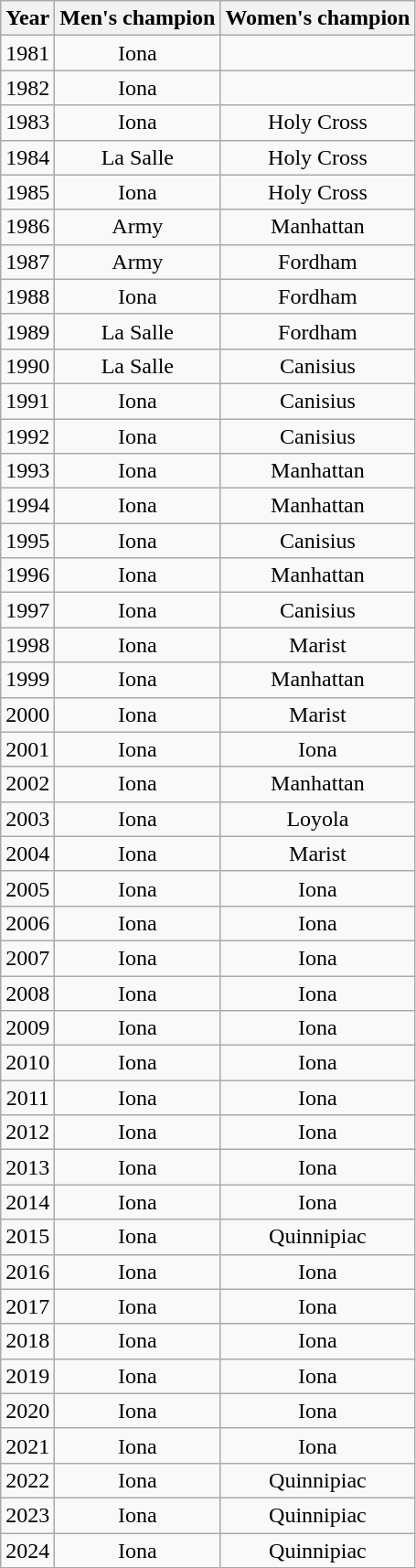<table class="wikitable sortable" style="text-align: center;">
<tr>
<th>Year</th>
<th>Men's champion</th>
<th>Women's champion</th>
</tr>
<tr>
<td>1981</td>
<td>Iona</td>
<td></td>
</tr>
<tr>
<td>1982</td>
<td>Iona</td>
<td></td>
</tr>
<tr>
<td>1983</td>
<td>Iona</td>
<td>Holy Cross</td>
</tr>
<tr>
<td>1984</td>
<td>La Salle</td>
<td>Holy Cross</td>
</tr>
<tr>
<td>1985</td>
<td>Iona</td>
<td>Holy Cross</td>
</tr>
<tr>
<td>1986</td>
<td>Army</td>
<td>Manhattan</td>
</tr>
<tr>
<td>1987</td>
<td>Army</td>
<td>Fordham</td>
</tr>
<tr>
<td>1988</td>
<td>Iona</td>
<td>Fordham</td>
</tr>
<tr>
<td>1989</td>
<td>La Salle</td>
<td>Fordham</td>
</tr>
<tr>
<td>1990</td>
<td>La Salle</td>
<td>Canisius</td>
</tr>
<tr>
<td>1991</td>
<td>Iona</td>
<td>Canisius</td>
</tr>
<tr>
<td>1992</td>
<td>Iona</td>
<td>Canisius</td>
</tr>
<tr>
<td>1993</td>
<td>Iona</td>
<td>Manhattan</td>
</tr>
<tr>
<td>1994</td>
<td>Iona</td>
<td>Manhattan</td>
</tr>
<tr>
<td>1995</td>
<td>Iona</td>
<td>Canisius</td>
</tr>
<tr>
<td>1996</td>
<td>Iona</td>
<td>Manhattan</td>
</tr>
<tr>
<td>1997</td>
<td>Iona</td>
<td>Canisius</td>
</tr>
<tr>
<td>1998</td>
<td>Iona</td>
<td>Marist</td>
</tr>
<tr>
<td>1999</td>
<td>Iona</td>
<td>Manhattan</td>
</tr>
<tr>
<td>2000</td>
<td>Iona</td>
<td>Marist</td>
</tr>
<tr>
<td>2001</td>
<td>Iona</td>
<td>Iona</td>
</tr>
<tr>
<td>2002</td>
<td>Iona</td>
<td>Manhattan</td>
</tr>
<tr>
<td>2003</td>
<td>Iona</td>
<td>Loyola</td>
</tr>
<tr>
<td>2004</td>
<td>Iona</td>
<td>Marist</td>
</tr>
<tr>
<td>2005</td>
<td>Iona</td>
<td>Iona</td>
</tr>
<tr>
<td>2006</td>
<td>Iona</td>
<td>Iona</td>
</tr>
<tr>
<td>2007</td>
<td>Iona</td>
<td>Iona</td>
</tr>
<tr>
<td>2008</td>
<td>Iona</td>
<td>Iona</td>
</tr>
<tr>
<td>2009</td>
<td>Iona</td>
<td>Iona</td>
</tr>
<tr>
<td>2010</td>
<td>Iona</td>
<td>Iona</td>
</tr>
<tr>
<td>2011</td>
<td>Iona</td>
<td>Iona</td>
</tr>
<tr>
<td>2012</td>
<td>Iona</td>
<td>Iona</td>
</tr>
<tr>
<td>2013</td>
<td>Iona</td>
<td>Iona</td>
</tr>
<tr>
<td>2014</td>
<td>Iona</td>
<td>Iona</td>
</tr>
<tr>
<td>2015</td>
<td>Iona</td>
<td>Quinnipiac</td>
</tr>
<tr>
<td>2016</td>
<td>Iona</td>
<td>Iona</td>
</tr>
<tr>
<td>2017</td>
<td>Iona</td>
<td>Iona</td>
</tr>
<tr>
<td>2018</td>
<td>Iona</td>
<td>Iona</td>
</tr>
<tr>
<td>2019</td>
<td>Iona</td>
<td>Iona</td>
</tr>
<tr>
<td>2020</td>
<td>Iona</td>
<td>Iona</td>
</tr>
<tr>
<td>2021</td>
<td>Iona</td>
<td>Iona</td>
</tr>
<tr>
<td>2022</td>
<td>Iona</td>
<td>Quinnipiac</td>
</tr>
<tr>
<td>2023</td>
<td>Iona</td>
<td>Quinnipiac</td>
</tr>
<tr>
<td>2024</td>
<td>Iona</td>
<td>Quinnipiac</td>
</tr>
</table>
